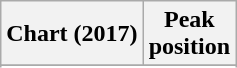<table class="wikitable sortable plainrowheaders" style="text-align:center">
<tr>
<th scope="col">Chart (2017)</th>
<th scope="col">Peak<br> position</th>
</tr>
<tr>
</tr>
<tr>
</tr>
<tr>
</tr>
<tr>
</tr>
</table>
